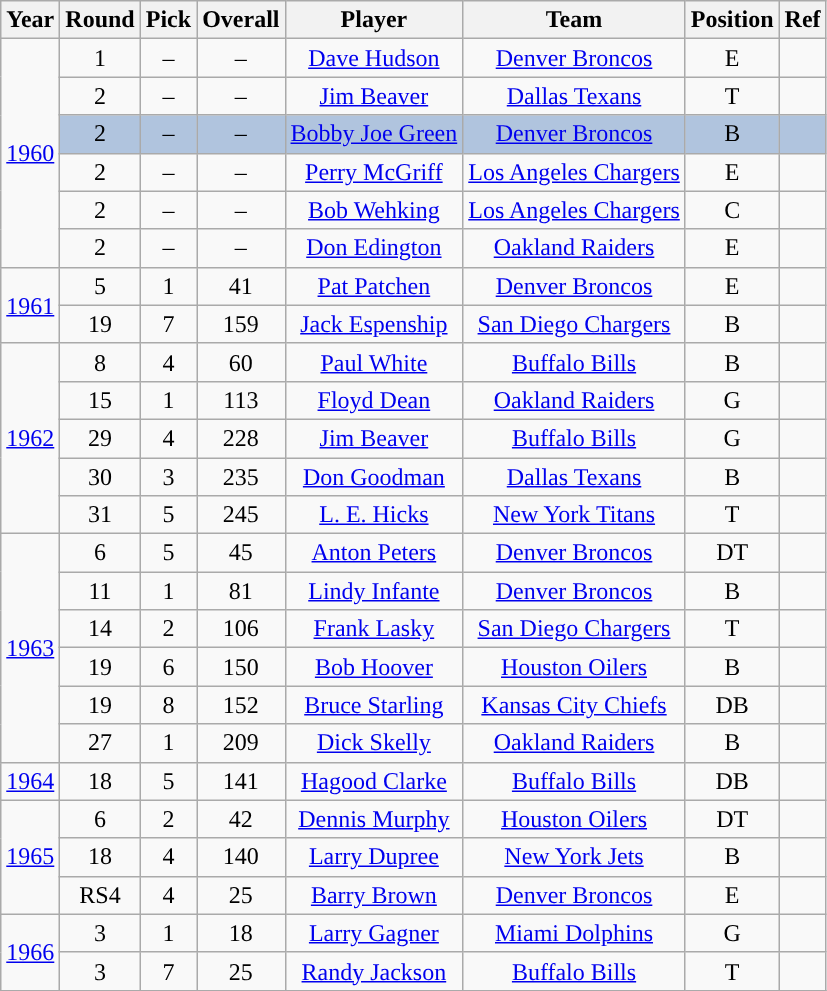<table class="wikitable sortable" style="text-align: center;">
<tr>
<th>Year</th>
<th>Round</th>
<th>Pick</th>
<th>Overall</th>
<th>Player</th>
<th>Team</th>
<th>Position</th>
<th>Ref</th>
</tr>
<tr>
<td rowspan="6"><a href='#'>1960</a></td>
<td>1</td>
<td>–</td>
<td>–</td>
<td><a href='#'>Dave Hudson</a></td>
<td><a href='#'>Denver Broncos</a></td>
<td>E</td>
<td></td>
</tr>
<tr>
<td>2</td>
<td>–</td>
<td>–</td>
<td><a href='#'>Jim Beaver</a></td>
<td><a href='#'>Dallas Texans</a></td>
<td>T</td>
<td></td>
</tr>
<tr style="background-color:lightsteelblue">
<td>2</td>
<td>–</td>
<td>–</td>
<td><a href='#'>Bobby Joe Green</a></td>
<td><a href='#'>Denver Broncos</a></td>
<td>B</td>
<td></td>
</tr>
<tr>
<td>2</td>
<td>–</td>
<td>–</td>
<td><a href='#'>Perry McGriff</a></td>
<td><a href='#'>Los Angeles Chargers</a></td>
<td>E</td>
<td></td>
</tr>
<tr>
<td>2</td>
<td>–</td>
<td>–</td>
<td><a href='#'>Bob Wehking</a></td>
<td><a href='#'>Los Angeles Chargers</a></td>
<td>C</td>
<td></td>
</tr>
<tr>
<td>2</td>
<td>–</td>
<td>–</td>
<td><a href='#'>Don Edington</a></td>
<td><a href='#'>Oakland Raiders</a></td>
<td>E</td>
<td></td>
</tr>
<tr>
<td rowspan="2"><a href='#'>1961</a></td>
<td>5</td>
<td>1</td>
<td>41</td>
<td><a href='#'>Pat Patchen</a></td>
<td><a href='#'>Denver Broncos</a></td>
<td>E</td>
<td></td>
</tr>
<tr>
<td>19</td>
<td>7</td>
<td>159</td>
<td><a href='#'>Jack Espenship</a></td>
<td><a href='#'>San Diego Chargers</a></td>
<td>B</td>
<td></td>
</tr>
<tr>
<td rowspan="5"><a href='#'>1962</a></td>
<td>8</td>
<td>4</td>
<td>60</td>
<td><a href='#'>Paul White</a></td>
<td><a href='#'>Buffalo Bills</a></td>
<td>B</td>
<td></td>
</tr>
<tr>
<td>15</td>
<td>1</td>
<td>113</td>
<td><a href='#'>Floyd Dean</a></td>
<td><a href='#'>Oakland Raiders</a></td>
<td>G</td>
<td></td>
</tr>
<tr>
<td>29</td>
<td>4</td>
<td>228</td>
<td><a href='#'>Jim Beaver</a></td>
<td><a href='#'>Buffalo Bills</a></td>
<td>G</td>
<td></td>
</tr>
<tr>
<td>30</td>
<td>3</td>
<td>235</td>
<td><a href='#'>Don Goodman</a></td>
<td><a href='#'>Dallas Texans</a></td>
<td>B</td>
<td></td>
</tr>
<tr>
<td>31</td>
<td>5</td>
<td>245</td>
<td><a href='#'>L. E. Hicks</a></td>
<td><a href='#'>New York Titans</a></td>
<td>T</td>
<td></td>
</tr>
<tr>
<td rowspan="6"><a href='#'>1963</a></td>
<td>6</td>
<td>5</td>
<td>45</td>
<td><a href='#'>Anton Peters</a></td>
<td><a href='#'>Denver Broncos</a></td>
<td>DT</td>
<td></td>
</tr>
<tr>
<td>11</td>
<td>1</td>
<td>81</td>
<td><a href='#'>Lindy Infante</a></td>
<td><a href='#'>Denver Broncos</a></td>
<td>B</td>
<td></td>
</tr>
<tr>
<td>14</td>
<td>2</td>
<td>106</td>
<td><a href='#'>Frank Lasky</a></td>
<td><a href='#'>San Diego Chargers</a></td>
<td>T</td>
<td></td>
</tr>
<tr>
<td>19</td>
<td>6</td>
<td>150</td>
<td><a href='#'>Bob Hoover</a></td>
<td><a href='#'>Houston Oilers</a></td>
<td>B</td>
<td></td>
</tr>
<tr>
<td>19</td>
<td>8</td>
<td>152</td>
<td><a href='#'>Bruce Starling</a></td>
<td><a href='#'>Kansas City Chiefs</a></td>
<td>DB</td>
<td></td>
</tr>
<tr>
<td>27</td>
<td>1</td>
<td>209</td>
<td><a href='#'>Dick Skelly</a></td>
<td><a href='#'>Oakland Raiders</a></td>
<td>B</td>
<td></td>
</tr>
<tr>
<td><a href='#'>1964</a></td>
<td>18</td>
<td>5</td>
<td>141</td>
<td><a href='#'>Hagood Clarke</a></td>
<td><a href='#'>Buffalo Bills</a></td>
<td>DB</td>
<td></td>
</tr>
<tr>
<td rowspan="3"><a href='#'>1965</a></td>
<td>6</td>
<td>2</td>
<td>42</td>
<td><a href='#'>Dennis Murphy</a></td>
<td><a href='#'>Houston Oilers</a></td>
<td>DT</td>
<td></td>
</tr>
<tr>
<td>18</td>
<td>4</td>
<td>140</td>
<td><a href='#'>Larry Dupree</a></td>
<td><a href='#'>New York Jets</a></td>
<td>B</td>
<td></td>
</tr>
<tr>
<td>RS4</td>
<td>4</td>
<td>25</td>
<td><a href='#'>Barry Brown</a></td>
<td><a href='#'>Denver Broncos</a></td>
<td>E</td>
<td></td>
</tr>
<tr>
<td rowspan="2"><a href='#'>1966</a></td>
<td>3</td>
<td>1</td>
<td>18</td>
<td><a href='#'>Larry Gagner</a></td>
<td><a href='#'>Miami Dolphins</a></td>
<td>G</td>
<td></td>
</tr>
<tr>
<td>3</td>
<td>7</td>
<td>25</td>
<td><a href='#'>Randy Jackson</a></td>
<td><a href='#'>Buffalo Bills</a></td>
<td>T</td>
<td></td>
</tr>
<tr>
</tr>
</table>
